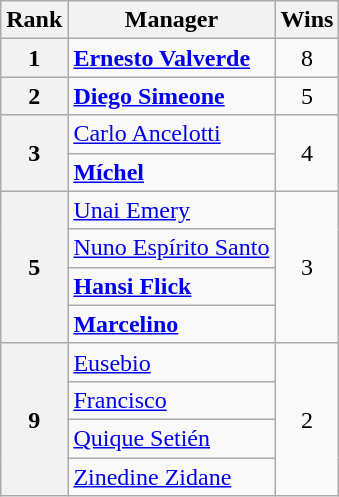<table class="wikitable plainrowheaders">
<tr>
<th scope=col>Rank</th>
<th scope=col>Manager</th>
<th scope=col>Wins</th>
</tr>
<tr>
<th scope=row style=text-align:center>1</th>
<td> <strong><a href='#'>Ernesto Valverde</a></strong></td>
<td align=center>8</td>
</tr>
<tr>
<th scope=row style=text-align:center>2</th>
<td> <strong><a href='#'>Diego Simeone</a></strong></td>
<td align=center>5</td>
</tr>
<tr>
<th scope=row rowspan=2 style=text-align:center>3</th>
<td> <a href='#'>Carlo Ancelotti</a></td>
<td rowspan="2" align="center">4</td>
</tr>
<tr>
<td> <strong><a href='#'>Míchel</a></strong></td>
</tr>
<tr>
<th scope=row rowspan=4 style=text-align:center>5</th>
<td> <a href='#'>Unai Emery</a></td>
<td rowspan="4" align="center">3</td>
</tr>
<tr>
<td> <a href='#'>Nuno Espírito Santo</a></td>
</tr>
<tr>
<td> <strong><a href='#'>Hansi Flick</a></strong></td>
</tr>
<tr>
<td> <strong><a href='#'>Marcelino</a></strong></td>
</tr>
<tr>
<th scope=row rowspan=4 style=text-align:center>9</th>
<td> <a href='#'>Eusebio</a></td>
<td rowspan=4 align=center>2</td>
</tr>
<tr>
<td> <a href='#'>Francisco</a></td>
</tr>
<tr>
<td> <a href='#'>Quique Setién</a></td>
</tr>
<tr>
<td> <a href='#'>Zinedine Zidane</a></td>
</tr>
</table>
